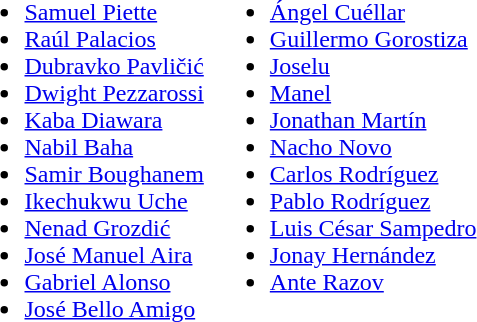<table>
<tr style="vertical-align: top;">
<td><br><ul><li> <a href='#'>Samuel Piette</a></li><li> <a href='#'>Raúl Palacios</a></li><li> <a href='#'>Dubravko Pavličić</a></li><li> <a href='#'>Dwight Pezzarossi</a></li><li> <a href='#'>Kaba Diawara</a></li><li> <a href='#'>Nabil Baha</a></li><li> <a href='#'>Samir Boughanem</a></li><li> <a href='#'>Ikechukwu Uche</a></li><li> <a href='#'>Nenad Grozdić</a></li><li> <a href='#'>José Manuel Aira</a></li><li> <a href='#'>Gabriel Alonso</a></li><li> <a href='#'>José Bello Amigo</a></li></ul></td>
<td><br><ul><li> <a href='#'>Ángel Cuéllar</a></li><li> <a href='#'>Guillermo Gorostiza</a></li><li> <a href='#'>Joselu</a></li><li> <a href='#'>Manel</a></li><li> <a href='#'>Jonathan Martín</a></li><li> <a href='#'>Nacho Novo</a></li><li> <a href='#'>Carlos Rodríguez</a></li><li> <a href='#'>Pablo Rodríguez</a></li><li> <a href='#'>Luis César Sampedro</a></li><li> <a href='#'>Jonay Hernández</a></li><li> <a href='#'>Ante Razov</a></li></ul></td>
</tr>
</table>
